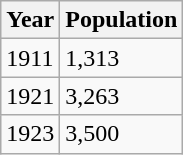<table class="wikitable">
<tr>
<th>Year</th>
<th>Population</th>
</tr>
<tr>
<td>1911</td>
<td>1,313</td>
</tr>
<tr>
<td>1921</td>
<td>3,263</td>
</tr>
<tr>
<td>1923</td>
<td>3,500</td>
</tr>
</table>
